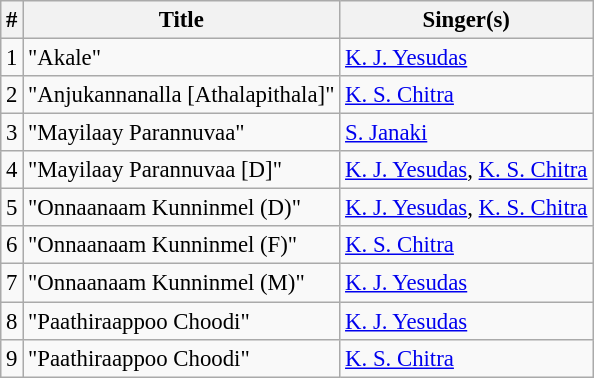<table class="wikitable" style="font-size:95%;">
<tr>
<th>#</th>
<th>Title</th>
<th>Singer(s)</th>
</tr>
<tr>
<td>1</td>
<td>"Akale"</td>
<td><a href='#'>K. J. Yesudas</a></td>
</tr>
<tr>
<td>2</td>
<td>"Anjukannanalla [Athalapithala]"</td>
<td><a href='#'>K. S. Chitra</a></td>
</tr>
<tr>
<td>3</td>
<td>"Mayilaay Parannuvaa"</td>
<td><a href='#'>S. Janaki</a></td>
</tr>
<tr>
<td>4</td>
<td>"Mayilaay Parannuvaa [D]"</td>
<td><a href='#'>K. J. Yesudas</a>, <a href='#'>K. S. Chitra</a></td>
</tr>
<tr>
<td>5</td>
<td>"Onnaanaam Kunninmel (D)"</td>
<td><a href='#'>K. J. Yesudas</a>, <a href='#'>K. S. Chitra</a></td>
</tr>
<tr>
<td>6</td>
<td>"Onnaanaam Kunninmel (F)"</td>
<td><a href='#'>K. S. Chitra</a></td>
</tr>
<tr>
<td>7</td>
<td>"Onnaanaam Kunninmel (M)"</td>
<td><a href='#'>K. J. Yesudas</a></td>
</tr>
<tr>
<td>8</td>
<td>"Paathiraappoo Choodi"</td>
<td><a href='#'>K. J. Yesudas</a></td>
</tr>
<tr>
<td>9</td>
<td>"Paathiraappoo Choodi"</td>
<td><a href='#'>K. S. Chitra</a></td>
</tr>
</table>
